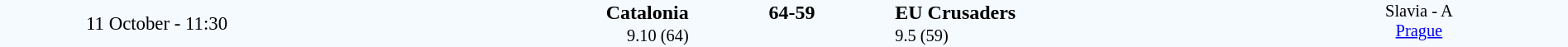<table style="width: 100%; background:#F5FAFF;" cellspacing="0">
<tr>
<td style=font-size:95% align=center rowspan=3 width=20%>11 October - 11:30</td>
</tr>
<tr>
<td width=24% align=right><strong>Catalonia</strong></td>
<td align=center width=13%><strong>64-59</strong></td>
<td width=24%><strong>EU Crusaders</strong></td>
<td style=font-size:85% rowspan=3 valign=top align=center>Slavia - A <br><a href='#'>Prague</a></td>
</tr>
<tr style=font-size:85%>
<td align=right>9.10 (64)</td>
<td align=center></td>
<td>9.5 (59)</td>
</tr>
</table>
